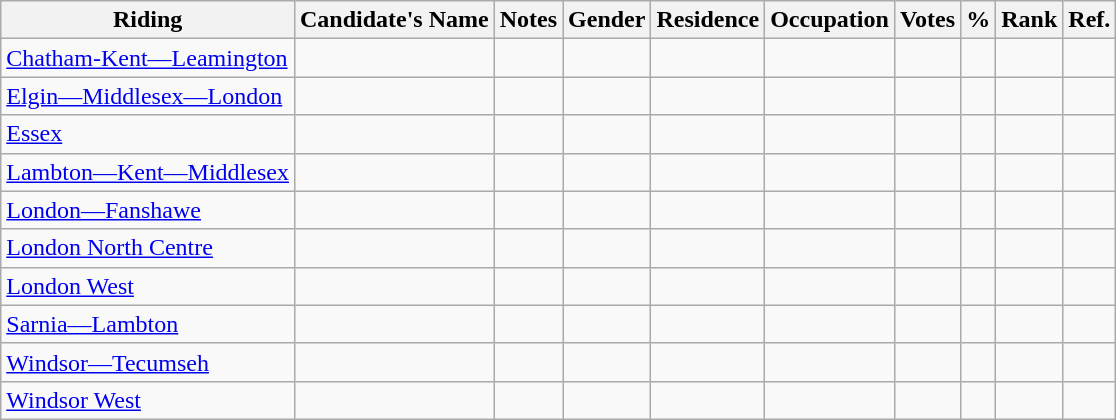<table class="wikitable sortable">
<tr>
<th>Riding</th>
<th>Candidate's Name</th>
<th>Notes</th>
<th>Gender</th>
<th>Residence</th>
<th>Occupation</th>
<th>Votes</th>
<th>%</th>
<th>Rank</th>
<th>Ref.</th>
</tr>
<tr>
<td><a href='#'>Chatham-Kent—Leamington</a></td>
<td></td>
<td></td>
<td></td>
<td></td>
<td></td>
<td></td>
<td></td>
<td></td>
<td></td>
</tr>
<tr>
<td><a href='#'>Elgin—Middlesex—London</a></td>
<td></td>
<td></td>
<td></td>
<td></td>
<td></td>
<td></td>
<td></td>
<td></td>
<td></td>
</tr>
<tr>
<td><a href='#'>Essex</a></td>
<td></td>
<td></td>
<td></td>
<td></td>
<td></td>
<td></td>
<td></td>
<td></td>
<td></td>
</tr>
<tr>
<td><a href='#'>Lambton—Kent—Middlesex</a></td>
<td></td>
<td></td>
<td></td>
<td></td>
<td></td>
<td></td>
<td></td>
<td></td>
<td></td>
</tr>
<tr>
<td><a href='#'>London—Fanshawe</a></td>
<td></td>
<td></td>
<td></td>
<td></td>
<td></td>
<td></td>
<td></td>
<td></td>
<td></td>
</tr>
<tr>
<td><a href='#'>London North Centre</a></td>
<td></td>
<td></td>
<td></td>
<td></td>
<td></td>
<td></td>
<td></td>
<td></td>
<td></td>
</tr>
<tr>
<td><a href='#'>London West</a></td>
<td></td>
<td></td>
<td></td>
<td></td>
<td></td>
<td></td>
<td></td>
<td></td>
<td></td>
</tr>
<tr>
<td><a href='#'>Sarnia—Lambton</a></td>
<td></td>
<td></td>
<td></td>
<td></td>
<td></td>
<td></td>
<td></td>
<td></td>
<td></td>
</tr>
<tr>
<td><a href='#'>Windsor—Tecumseh</a></td>
<td></td>
<td></td>
<td></td>
<td></td>
<td></td>
<td></td>
<td></td>
<td></td>
<td></td>
</tr>
<tr>
<td><a href='#'>Windsor West</a></td>
<td></td>
<td></td>
<td></td>
<td></td>
<td></td>
<td></td>
<td></td>
<td></td>
<td></td>
</tr>
</table>
